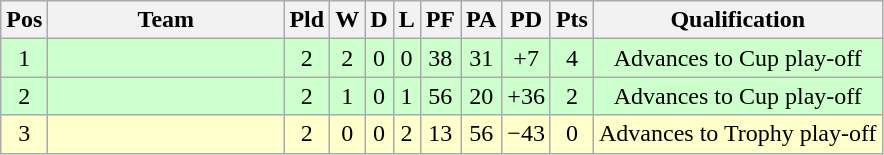<table class="wikitable" style="text-align:center;">
<tr>
<th>Pos</th>
<th width=150px>Team</th>
<th>Pld</th>
<th>W</th>
<th>D</th>
<th>L</th>
<th>PF</th>
<th>PA</th>
<th>PD</th>
<th>Pts <noinclude></th>
<th>Qualification</noinclude></th>
</tr>
<tr bgcolor=#ccffcc>
<td>1</td>
<td align=left></td>
<td>2</td>
<td>2</td>
<td>0</td>
<td>0</td>
<td>38</td>
<td>31</td>
<td>+7</td>
<td>4 <noinclude></td>
<td>Advances to Cup play-off</noinclude></td>
</tr>
<tr bgcolor=#ccffcc>
<td>2</td>
<td align=left></td>
<td>2</td>
<td>1</td>
<td>0</td>
<td>1</td>
<td>56</td>
<td>20</td>
<td>+36</td>
<td>2 <noinclude></td>
<td>Advances to Cup play-off</noinclude></td>
</tr>
<tr bgcolor=#ffffcc>
<td>3</td>
<td align=left></td>
<td>2</td>
<td>0</td>
<td>0</td>
<td>2</td>
<td>13</td>
<td>56</td>
<td>−43</td>
<td>0 <noinclude></td>
<td>Advances to Trophy play-off</noinclude></td>
</tr>
</table>
